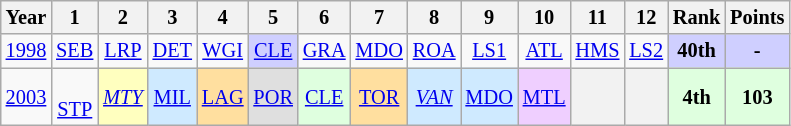<table class="wikitable" style="text-align:center; font-size:85%">
<tr>
<th>Year</th>
<th>1</th>
<th>2</th>
<th>3</th>
<th>4</th>
<th>5</th>
<th>6</th>
<th>7</th>
<th>8</th>
<th>9</th>
<th>10</th>
<th>11</th>
<th>12</th>
<th>Rank</th>
<th>Points</th>
</tr>
<tr>
<td><a href='#'>1998</a></td>
<td><a href='#'>SEB</a></td>
<td><a href='#'>LRP</a></td>
<td><a href='#'>DET</a></td>
<td><a href='#'>WGI</a></td>
<td style="background:#CFCFFF;"><a href='#'>CLE</a><br></td>
<td><a href='#'>GRA</a></td>
<td><a href='#'>MDO</a></td>
<td><a href='#'>ROA</a></td>
<td><a href='#'>LS1</a></td>
<td><a href='#'>ATL</a></td>
<td><a href='#'>HMS</a></td>
<td><a href='#'>LS2</a></td>
<td style="background:#CFCFFF;"><strong>40th</strong></td>
<td style="background:#CFCFFF;"><strong>-</strong></td>
</tr>
<tr>
<td><a href='#'>2003</a></td>
<td><br> <a href='#'>STP</a></td>
<td style="background:#FFFFBF;"><em><a href='#'>MTY</a></em><br></td>
<td style="background:#CFEAFF;"><a href='#'>MIL</a><br></td>
<td style="background:#FFDF9F;"><a href='#'>LAG</a><br></td>
<td style="background:#DFDFDF;"><a href='#'>POR</a><br></td>
<td style="background:#DFFFDF;"><a href='#'>CLE</a><br></td>
<td style="background:#FFDF9F;"><a href='#'>TOR</a><br></td>
<td style="background:#CFEAFF;"><em><a href='#'>VAN</a></em><br></td>
<td style="background:#CFEAFF;"><a href='#'>MDO</a><br></td>
<td style="background:#EFCFFF;"><a href='#'>MTL</a><br></td>
<th></th>
<th></th>
<td style="background:#DFFFDF;"><strong>4th</strong></td>
<td style="background:#DFFFDF;"><strong>103</strong></td>
</tr>
</table>
